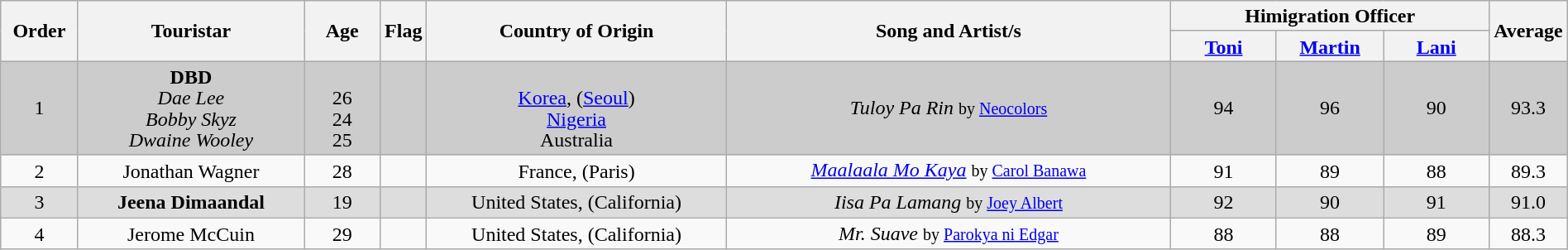<table class="wikitable" style="text-align:center; line-height:17px; width:100%;">
<tr>
<th scope="col" rowspan="2" width="05%">Order</th>
<th scope="col" rowspan="2" width="15%">Touristar</th>
<th scope="col" rowspan="2" width="05%">Age</th>
<th scope="col" rowspan="2" width="02%">Flag</th>
<th scope="col" rowspan="2" width="20%">Country of Origin</th>
<th scope="col" rowspan="2" width="30%">Song and Artist/s</th>
<th scope="col" colspan="3" width="28%">Himigration Officer</th>
<th scope="col" rowspan="2" width="07%">Average</th>
</tr>
<tr>
<th width="07%"><a href='#'>Toni</a></th>
<th width="07%"><a href='#'>Martin</a></th>
<th width="07%"><a href='#'>Lani</a></th>
</tr>
<tr style="background:#CCC;">
<td>1</td>
<td><strong>DBD</strong> <br><em>Dae Lee</em><br><em>Bobby Skyz</em><br><em>Dwaine Wooley</em></td>
<td><br>26<br>24<br>25</td>
<td><br><br><br></td>
<td><br><a href='#'>Korea</a>, (<a href='#'>Seoul</a>)<br><a href='#'>Nigeria</a><br>Australia</td>
<td><em>Tuloy Pa Rin</em> <small>by <a href='#'>Neocolors</a></small></td>
<td>94</td>
<td>96</td>
<td>90</td>
<td>93.3</td>
</tr>
<tr>
<td>2</td>
<td>Jonathan Wagner</td>
<td>28</td>
<td></td>
<td>France, (Paris)</td>
<td><em><a href='#'>Maalaala Mo Kaya</a></em> <small>by <a href='#'>Carol Banawa</a></small></td>
<td>91</td>
<td>89</td>
<td>88</td>
<td>89.3</td>
</tr>
<tr style="background:#DDD;">
<td>3</td>
<td><strong>Jeena Dimaandal</strong></td>
<td>19</td>
<td></td>
<td>United States, (California)</td>
<td><em>Iisa Pa Lamang</em> <small>by <a href='#'>Joey Albert</a></small></td>
<td>92</td>
<td>90</td>
<td>91</td>
<td>91.0</td>
</tr>
<tr>
<td>4</td>
<td>Jerome McCuin</td>
<td>29</td>
<td></td>
<td>United States, (California)</td>
<td><em>Mr. Suave</em> <small>by <a href='#'>Parokya ni Edgar</a></small></td>
<td>88</td>
<td>88</td>
<td>89</td>
<td>88.3</td>
</tr>
</table>
